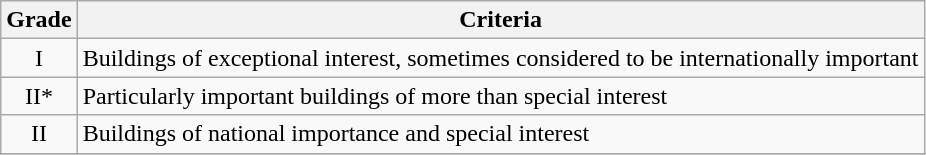<table class="wikitable" border="1">
<tr>
<th>Grade</th>
<th>Criteria</th>
</tr>
<tr>
<td align="center" >I</td>
<td>Buildings of exceptional interest, sometimes considered to be internationally important</td>
</tr>
<tr>
<td align="center" >II*</td>
<td>Particularly important buildings of more than special interest</td>
</tr>
<tr>
<td align="center" >II</td>
<td>Buildings of national importance and special interest</td>
</tr>
<tr>
</tr>
</table>
